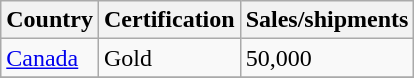<table class="wikitable">
<tr>
<th align="left">Country</th>
<th align="left">Certification</th>
<th align="left">Sales/shipments</th>
</tr>
<tr>
<td><a href='#'>Canada</a></td>
<td>Gold</td>
<td>50,000</td>
</tr>
<tr>
</tr>
</table>
